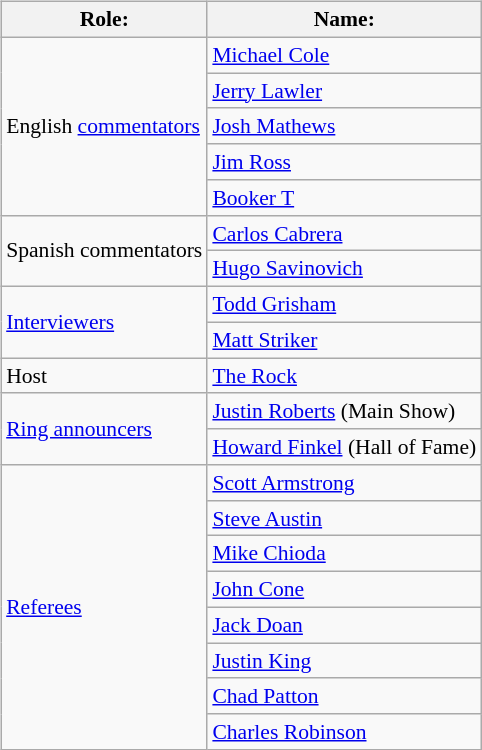<table class=wikitable style="font-size:90%; margin: 0.5em 0 0.5em 1em; float: right; clear: right;">
<tr>
<th>Role:</th>
<th>Name:</th>
</tr>
<tr>
<td rowspan=5>English <a href='#'>commentators</a></td>
<td><a href='#'>Michael Cole</a></td>
</tr>
<tr>
<td><a href='#'>Jerry Lawler</a></td>
</tr>
<tr>
<td><a href='#'>Josh Mathews</a></td>
</tr>
<tr>
<td><a href='#'>Jim Ross</a></td>
</tr>
<tr>
<td><a href='#'>Booker T</a></td>
</tr>
<tr>
<td rowspan=2>Spanish commentators</td>
<td><a href='#'>Carlos Cabrera</a></td>
</tr>
<tr>
<td><a href='#'>Hugo Savinovich</a></td>
</tr>
<tr>
<td rowspan=2><a href='#'>Interviewers</a></td>
<td><a href='#'>Todd Grisham</a></td>
</tr>
<tr>
<td><a href='#'>Matt Striker</a></td>
</tr>
<tr>
<td>Host</td>
<td><a href='#'>The Rock</a></td>
</tr>
<tr>
<td rowspan=2><a href='#'>Ring announcers</a></td>
<td><a href='#'>Justin Roberts</a> (Main Show)</td>
</tr>
<tr>
<td><a href='#'>Howard Finkel</a> (Hall of Fame)</td>
</tr>
<tr>
<td rowspan=8><a href='#'>Referees</a></td>
<td><a href='#'>Scott Armstrong</a></td>
</tr>
<tr>
<td><a href='#'>Steve Austin</a></td>
</tr>
<tr>
<td><a href='#'>Mike Chioda</a></td>
</tr>
<tr>
<td><a href='#'>John Cone</a></td>
</tr>
<tr>
<td><a href='#'>Jack Doan</a></td>
</tr>
<tr>
<td><a href='#'>Justin King</a></td>
</tr>
<tr>
<td><a href='#'>Chad Patton</a></td>
</tr>
<tr>
<td><a href='#'>Charles Robinson</a></td>
</tr>
</table>
